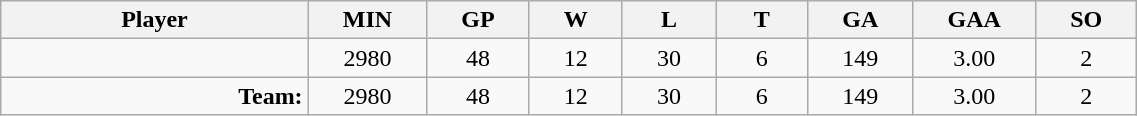<table class="wikitable sortable" width="60%">
<tr>
<th bgcolor="#DDDDFF" width="10%">Player</th>
<th width="3%" bgcolor="#DDDDFF" title="Minutes played">MIN</th>
<th width="3%" bgcolor="#DDDDFF" title="Games played in">GP</th>
<th width="3%" bgcolor="#DDDDFF" title="Games played in">W</th>
<th width="3%" bgcolor="#DDDDFF"title="Games played in">L</th>
<th width="3%" bgcolor="#DDDDFF" title="Ties">T</th>
<th width="3%" bgcolor="#DDDDFF" title="Goals against">GA</th>
<th width="3%" bgcolor="#DDDDFF" title="Goals against average">GAA</th>
<th width="3%" bgcolor="#DDDDFF"title="Shut-outs">SO</th>
</tr>
<tr align="center">
<td align="right"></td>
<td>2980</td>
<td>48</td>
<td>12</td>
<td>30</td>
<td>6</td>
<td>149</td>
<td>3.00</td>
<td>2</td>
</tr>
<tr align="center">
<td align="right"><strong>Team:</strong></td>
<td>2980</td>
<td>48</td>
<td>12</td>
<td>30</td>
<td>6</td>
<td>149</td>
<td>3.00</td>
<td>2</td>
</tr>
</table>
